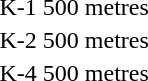<table>
<tr>
<td>K-1 500 metres <br></td>
<td></td>
<td></td>
<td></td>
</tr>
<tr>
<td>K-2 500 metres <br></td>
<td></td>
<td></td>
<td></td>
</tr>
<tr>
<td>K-4 500 metres <br></td>
<td></td>
<td></td>
<td></td>
</tr>
</table>
